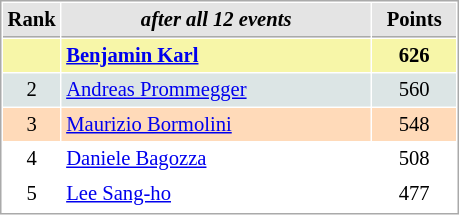<table cellspacing="1" cellpadding="3" style="border:1px solid #AAAAAA;font-size:86%">
<tr style="background-color: #E4E4E4;">
<th style="border-bottom:1px solid #AAAAAA; width: 10px;">Rank</th>
<th style="border-bottom:1px solid #AAAAAA; width: 200px;"><em>after all 12 events</em></th>
<th style="border-bottom:1px solid #AAAAAA; width: 50px;">Points</th>
</tr>
<tr style="background:#f7f6a8;">
<td align=center></td>
<td><strong> <a href='#'>Benjamin Karl</a></strong></td>
<td align=center><strong>626</strong></td>
</tr>
<tr style="background:#dce5e5;">
<td align=center>2</td>
<td> <a href='#'>Andreas Prommegger</a></td>
<td align=center>560</td>
</tr>
<tr style="background:#ffdab9;">
<td align=center>3</td>
<td> <a href='#'>Maurizio Bormolini</a></td>
<td align=center>548</td>
</tr>
<tr>
<td align=center>4</td>
<td> <a href='#'>Daniele Bagozza</a></td>
<td align=center>508</td>
</tr>
<tr>
<td align=center>5</td>
<td> <a href='#'>Lee Sang-ho</a></td>
<td align=center>477</td>
</tr>
<tr>
</tr>
</table>
